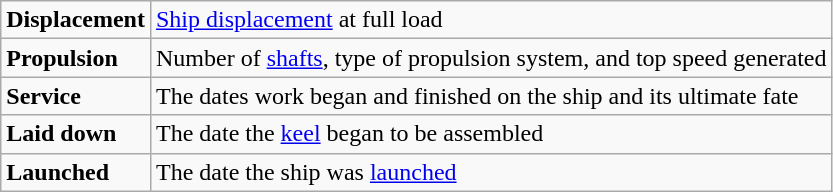<table class="wikitable" border="1">
<tr>
<td><strong>Displacement</strong></td>
<td><a href='#'>Ship displacement</a> at full load</td>
</tr>
<tr>
<td><strong>Propulsion</strong></td>
<td>Number of <a href='#'>shafts</a>, type of propulsion system, and top speed generated</td>
</tr>
<tr>
<td><strong>Service</strong></td>
<td>The dates work began and finished on the ship and its ultimate fate</td>
</tr>
<tr>
<td><strong>Laid down</strong></td>
<td>The date the <a href='#'>keel</a> began to be assembled</td>
</tr>
<tr>
<td><strong>Launched</strong></td>
<td>The date the ship was <a href='#'>launched</a></td>
</tr>
</table>
